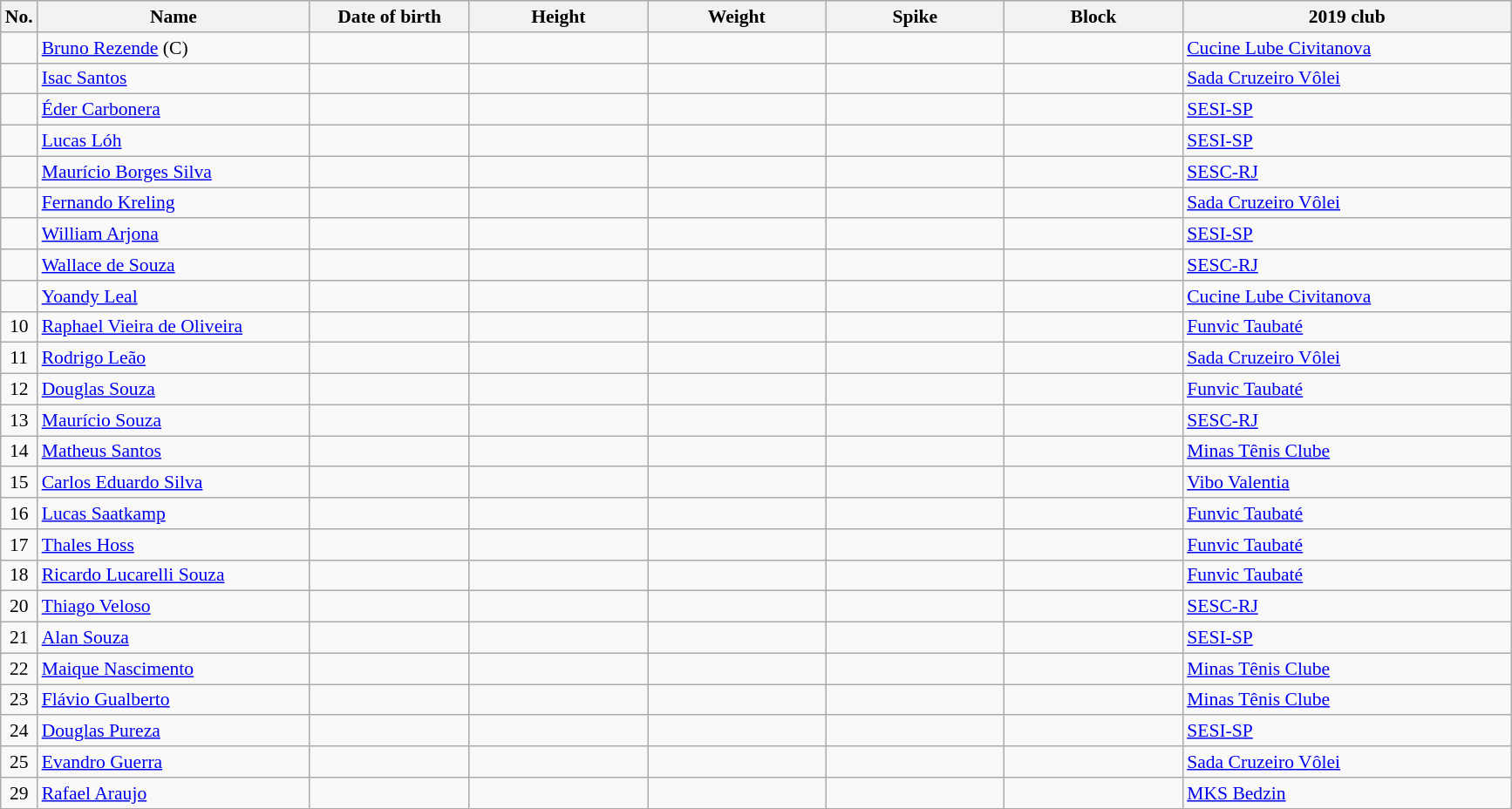<table class="wikitable sortable" style="font-size:90%; text-align:center;">
<tr>
<th>No.</th>
<th style="width:14em">Name</th>
<th style="width:8em">Date of birth</th>
<th style="width:9em">Height</th>
<th style="width:9em">Weight</th>
<th style="width:9em">Spike</th>
<th style="width:9em">Block</th>
<th style="width:17em">2019 club</th>
</tr>
<tr>
<td></td>
<td align=left><a href='#'>Bruno Rezende</a> (C)</td>
<td align="right"></td>
<td></td>
<td></td>
<td></td>
<td></td>
<td align=left> <a href='#'>Cucine Lube Civitanova</a></td>
</tr>
<tr>
<td></td>
<td align=left><a href='#'>Isac Santos</a></td>
<td align=right></td>
<td></td>
<td></td>
<td></td>
<td></td>
<td align=left> <a href='#'>Sada Cruzeiro Vôlei</a></td>
</tr>
<tr>
<td></td>
<td align=left><a href='#'>Éder Carbonera</a></td>
<td align=right></td>
<td></td>
<td></td>
<td></td>
<td></td>
<td align=left> <a href='#'>SESI-SP</a></td>
</tr>
<tr>
<td></td>
<td align=left><a href='#'>Lucas Lóh</a></td>
<td align=right></td>
<td></td>
<td></td>
<td></td>
<td></td>
<td align=left> <a href='#'>SESI-SP</a></td>
</tr>
<tr>
<td></td>
<td align=left><a href='#'>Maurício Borges Silva</a></td>
<td align=right></td>
<td></td>
<td></td>
<td></td>
<td></td>
<td align=left> <a href='#'>SESC-RJ</a></td>
</tr>
<tr>
<td></td>
<td align=left><a href='#'>Fernando Kreling</a></td>
<td align=right></td>
<td></td>
<td></td>
<td></td>
<td></td>
<td align=left> <a href='#'>Sada Cruzeiro Vôlei</a></td>
</tr>
<tr>
<td></td>
<td align=left><a href='#'>William Arjona</a></td>
<td align=right></td>
<td></td>
<td></td>
<td></td>
<td></td>
<td align=left> <a href='#'>SESI-SP</a></td>
</tr>
<tr>
<td></td>
<td align=left><a href='#'>Wallace de Souza</a></td>
<td align=right></td>
<td></td>
<td></td>
<td></td>
<td></td>
<td align=left> <a href='#'>SESC-RJ</a></td>
</tr>
<tr>
<td></td>
<td align=left><a href='#'>Yoandy Leal</a></td>
<td align=right></td>
<td></td>
<td></td>
<td></td>
<td></td>
<td align=left> <a href='#'>Cucine Lube Civitanova</a></td>
</tr>
<tr>
<td>10</td>
<td align=left><a href='#'>Raphael Vieira de Oliveira</a></td>
<td align=right></td>
<td></td>
<td></td>
<td></td>
<td></td>
<td align=left> <a href='#'>Funvic Taubaté</a></td>
</tr>
<tr>
<td>11</td>
<td align=left><a href='#'>Rodrigo Leão</a></td>
<td align=right></td>
<td></td>
<td></td>
<td></td>
<td></td>
<td align=left> <a href='#'>Sada Cruzeiro Vôlei</a></td>
</tr>
<tr>
<td>12</td>
<td align=left><a href='#'>Douglas Souza</a></td>
<td align=right></td>
<td></td>
<td></td>
<td></td>
<td></td>
<td align=left> <a href='#'>Funvic Taubaté</a></td>
</tr>
<tr>
<td>13</td>
<td align=left><a href='#'>Maurício Souza</a></td>
<td align=right></td>
<td></td>
<td></td>
<td></td>
<td></td>
<td align=left> <a href='#'>SESC-RJ</a></td>
</tr>
<tr>
<td>14</td>
<td align=left><a href='#'>Matheus Santos</a></td>
<td align=right></td>
<td></td>
<td></td>
<td></td>
<td></td>
<td align=left> <a href='#'>Minas Tênis Clube</a></td>
</tr>
<tr>
<td>15</td>
<td align=left><a href='#'>Carlos Eduardo Silva</a></td>
<td align=right></td>
<td></td>
<td></td>
<td></td>
<td></td>
<td align=left> <a href='#'>Vibo Valentia</a></td>
</tr>
<tr>
<td>16</td>
<td align=left><a href='#'>Lucas Saatkamp</a></td>
<td align=right></td>
<td></td>
<td></td>
<td></td>
<td></td>
<td align=left> <a href='#'>Funvic Taubaté</a></td>
</tr>
<tr>
<td>17</td>
<td align=left><a href='#'>Thales Hoss</a></td>
<td align=right></td>
<td></td>
<td></td>
<td></td>
<td></td>
<td align=left> <a href='#'>Funvic Taubaté</a></td>
</tr>
<tr>
<td>18</td>
<td align=left><a href='#'>Ricardo Lucarelli Souza</a></td>
<td align=right></td>
<td></td>
<td></td>
<td></td>
<td></td>
<td align=left> <a href='#'>Funvic Taubaté</a></td>
</tr>
<tr>
<td>20</td>
<td align=left><a href='#'>Thiago Veloso</a></td>
<td align=right></td>
<td></td>
<td></td>
<td></td>
<td></td>
<td align=left> <a href='#'>SESC-RJ</a></td>
</tr>
<tr>
<td>21</td>
<td align=left><a href='#'>Alan Souza</a></td>
<td align=right></td>
<td></td>
<td></td>
<td></td>
<td></td>
<td align=left> <a href='#'>SESI-SP</a></td>
</tr>
<tr>
<td>22</td>
<td align=left><a href='#'>Maique Nascimento</a></td>
<td align=right></td>
<td></td>
<td></td>
<td></td>
<td></td>
<td align=left> <a href='#'>Minas Tênis Clube</a></td>
</tr>
<tr>
<td>23</td>
<td align=left><a href='#'>Flávio Gualberto</a></td>
<td align=right></td>
<td></td>
<td></td>
<td></td>
<td></td>
<td align=left> <a href='#'>Minas Tênis Clube</a></td>
</tr>
<tr>
<td>24</td>
<td align=left><a href='#'>Douglas Pureza</a></td>
<td align=right></td>
<td></td>
<td></td>
<td></td>
<td></td>
<td align=left> <a href='#'>SESI-SP</a></td>
</tr>
<tr>
<td>25</td>
<td align=left><a href='#'>Evandro Guerra</a></td>
<td align=right></td>
<td></td>
<td></td>
<td></td>
<td></td>
<td align=left> <a href='#'>Sada Cruzeiro Vôlei</a></td>
</tr>
<tr>
<td>29</td>
<td align=left><a href='#'>Rafael Araujo</a></td>
<td align=right></td>
<td></td>
<td></td>
<td></td>
<td></td>
<td align=left> <a href='#'>MKS Bedzin</a></td>
</tr>
</table>
